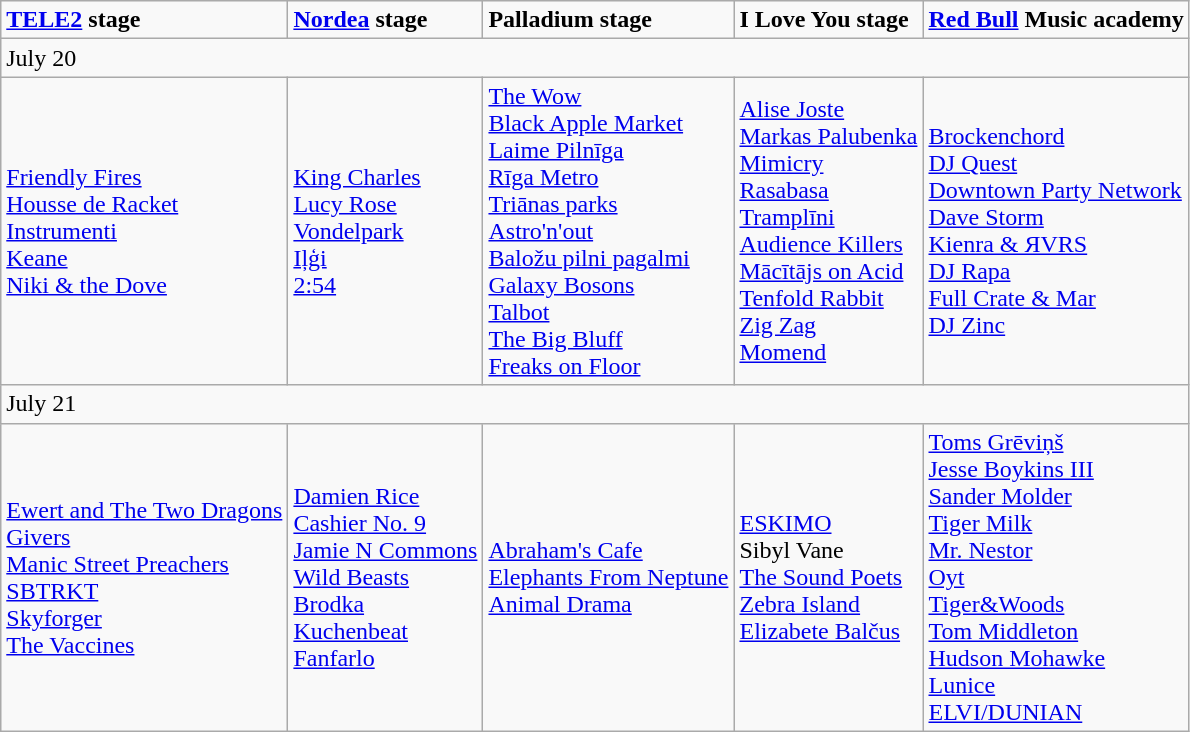<table class="wikitable">
<tr>
<td><strong><a href='#'>TELE2</a> stage</strong></td>
<td><strong><a href='#'>Nordea</a> stage</strong></td>
<td><strong>Palladium stage</strong></td>
<td><strong>I Love You stage</strong></td>
<td><strong><a href='#'>Red Bull</a> Music academy</strong></td>
</tr>
<tr>
<td colspan="5">July 20</td>
</tr>
<tr>
<td><a href='#'>Friendly Fires</a><br> <a href='#'>Housse de Racket</a><br> <a href='#'>Instrumenti</a><br> <a href='#'>Keane</a><br> <a href='#'>Niki & the Dove</a></td>
<td><a href='#'>King Charles</a><br> <a href='#'>Lucy Rose</a><br> <a href='#'>Vondelpark</a><br> <a href='#'>Iļģi</a><br> <a href='#'>2:54</a></td>
<td><a href='#'>The Wow</a><br> <a href='#'>Black Apple Market</a><br> <a href='#'>Laime Pilnīga</a><br> <a href='#'>Rīga Metro</a><br> <a href='#'>Triānas parks</a><br> <a href='#'>Astro'n'out</a><br> <a href='#'>Baložu pilni pagalmi</a><br> <a href='#'>Galaxy Bosons</a><br> <a href='#'>Talbot</a><br> <a href='#'>The Big Bluff</a><br> <a href='#'>Freaks on Floor</a></td>
<td><a href='#'>Alise Joste</a><br> <a href='#'>Markas Palubenka</a><br> <a href='#'>Mimicry</a><br> <a href='#'>Rasabasa</a><br> <a href='#'>Tramplīni</a><br> <a href='#'>Audience Killers</a><br> <a href='#'>Mācītājs on Acid</a><br> <a href='#'>Tenfold Rabbit</a><br> <a href='#'>Zig Zag</a><br> <a href='#'>Momend</a></td>
<td><a href='#'>Brockenchord</a><br> <a href='#'>DJ Quest</a><br> <a href='#'>Downtown Party Network</a><br> <a href='#'>Dave Storm</a><br> <a href='#'>Kienra & ЯVRS</a><br> <a href='#'>DJ Rapa</a><br> <a href='#'>Full Crate & Mar</a><br> <a href='#'>DJ Zinc</a></td>
</tr>
<tr>
<td colspan="5">July 21</td>
</tr>
<tr>
<td><a href='#'>Ewert and The Two Dragons</a><br> <a href='#'>Givers</a><br> <a href='#'>Manic Street Preachers</a><br> <a href='#'>SBTRKT</a><br> <a href='#'>Skyforger</a><br> <a href='#'>The Vaccines</a></td>
<td><a href='#'>Damien Rice</a><br> <a href='#'>Cashier No. 9</a><br> <a href='#'>Jamie N Commons</a><br> <a href='#'>Wild Beasts</a><br> <a href='#'>Brodka</a><br> <a href='#'>Kuchenbeat</a><br> <a href='#'>Fanfarlo</a></td>
<td><a href='#'>Abraham's Cafe</a><br> <a href='#'>Elephants From Neptune</a><br> <a href='#'>Animal Drama</a></td>
<td><a href='#'>ESKIMO</a><br> Sibyl Vane<br> <a href='#'>The Sound Poets</a><br> <a href='#'>Zebra Island</a><br> <a href='#'>Elizabete Balčus</a></td>
<td><a href='#'>Toms Grēviņš</a><br> <a href='#'>Jesse Boykins III</a><br> <a href='#'>Sander Molder</a><br> <a href='#'>Tiger Milk</a><br> <a href='#'>Mr. Nestor</a><br> <a href='#'>Oyt</a><br> <a href='#'>Tiger&Woods</a><br> <a href='#'>Tom Middleton</a><br> <a href='#'>Hudson Mohawke</a><br> <a href='#'>Lunice</a><br> <a href='#'>ELVI/DUNIAN</a></td>
</tr>
</table>
